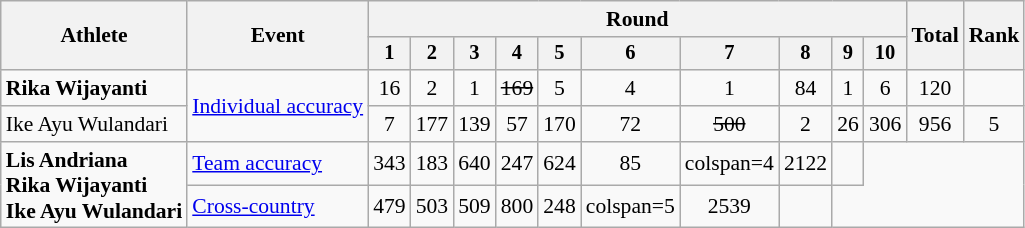<table class=wikitable style=font-size:90%;text-align:center>
<tr>
<th rowspan="2">Athlete</th>
<th rowspan="2">Event</th>
<th colspan=10>Round</th>
<th rowspan=2>Total</th>
<th rowspan=2>Rank</th>
</tr>
<tr style="font-size:95%">
<th>1</th>
<th>2</th>
<th>3</th>
<th>4</th>
<th>5</th>
<th>6</th>
<th>7</th>
<th>8</th>
<th>9</th>
<th>10</th>
</tr>
<tr>
<td align=left><strong>Rika Wijayanti</strong></td>
<td align=left rowspan=2><a href='#'>Individual accuracy</a></td>
<td>16</td>
<td>2</td>
<td>1</td>
<td><s>169</s></td>
<td>5</td>
<td>4</td>
<td>1</td>
<td>84</td>
<td>1</td>
<td>6</td>
<td>120</td>
<td></td>
</tr>
<tr>
<td align=left>Ike Ayu Wulandari</td>
<td>7</td>
<td>177</td>
<td>139</td>
<td>57</td>
<td>170</td>
<td>72</td>
<td><s>500</s></td>
<td>2</td>
<td>26</td>
<td>306</td>
<td>956</td>
<td>5</td>
</tr>
<tr>
<td align=left rowspan=2><strong>Lis Andriana<br>Rika Wijayanti<br>Ike Ayu Wulandari</strong></td>
<td align=left><a href='#'>Team accuracy</a></td>
<td>343</td>
<td>183</td>
<td>640</td>
<td>247</td>
<td>624</td>
<td>85</td>
<td>colspan=4 </td>
<td>2122</td>
<td></td>
</tr>
<tr>
<td align=left><a href='#'>Cross-country</a></td>
<td>479</td>
<td>503</td>
<td>509</td>
<td>800</td>
<td>248</td>
<td>colspan=5 </td>
<td>2539</td>
<td></td>
</tr>
</table>
